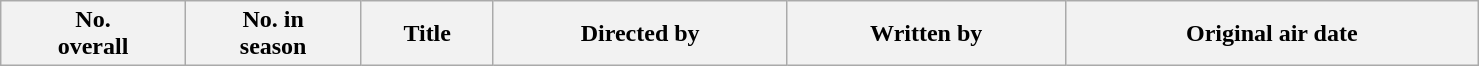<table class="wikitable plainrowheaders" style="width:78%; background:#fff;">
<tr>
<th style="background:#;">No.<br>overall</th>
<th style="background:#;">No. in<br>season</th>
<th style="background:#;">Title</th>
<th style="background:#;">Directed by</th>
<th style="background:#;">Written by</th>
<th style="background:#;">Original air date<br>


































</th>
</tr>
</table>
